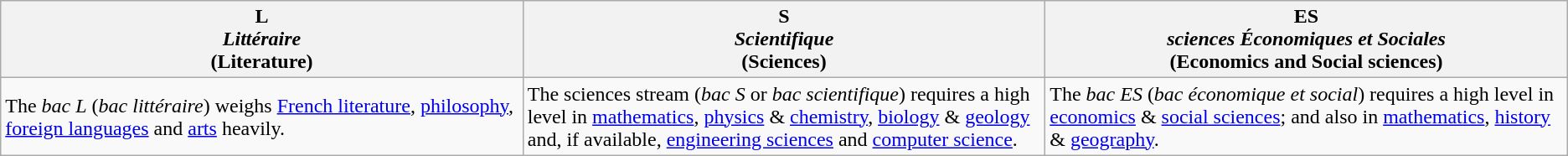<table class="wikitable">
<tr>
<th style="width:33%">L <br><em>Littéraire</em><br> (Literature)</th>
<th style="width:33%">S <br><em>Scientifique</em><br> (Sciences)</th>
<th style="width:33%">ES <br><em>sciences Économiques et Sociales</em><br> (Economics and Social sciences)</th>
</tr>
<tr>
<td>The <em>bac L</em> (<em>bac littéraire</em>) weighs <a href='#'>French literature</a>, <a href='#'>philosophy</a>, <a href='#'>foreign languages</a> and <a href='#'>arts</a> heavily.</td>
<td>The sciences stream (<em>bac S</em> or <em>bac scientifique</em>) requires a high level in <a href='#'>mathematics</a>, <a href='#'>physics</a> & <a href='#'>chemistry</a>, <a href='#'>biology</a> & <a href='#'>geology</a> and, if available, <a href='#'>engineering sciences</a> and <a href='#'>computer science</a>.</td>
<td>The <em>bac ES</em> (<em>bac économique et social</em>) requires a high level in <a href='#'>economics</a> & <a href='#'>social sciences</a>; and also in <a href='#'>mathematics</a>, <a href='#'>history</a> & <a href='#'>geography</a>.</td>
</tr>
</table>
